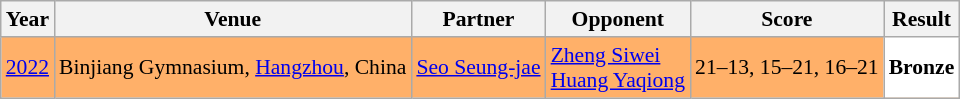<table class="sortable wikitable" style="font-size: 90%;">
<tr>
<th>Year</th>
<th>Venue</th>
<th>Partner</th>
<th>Opponent</th>
<th>Score</th>
<th>Result</th>
</tr>
<tr style="background:#FFB069">
<td align="center"><a href='#'>2022</a></td>
<td align="left">Binjiang Gymnasium, <a href='#'>Hangzhou</a>, China</td>
<td align="left"> <a href='#'>Seo Seung-jae</a></td>
<td align="left"> <a href='#'>Zheng Siwei</a><br> <a href='#'>Huang Yaqiong</a></td>
<td align="left">21–13, 15–21, 16–21</td>
<td style="text-align:left; background:white"> <strong>Bronze</strong></td>
</tr>
</table>
